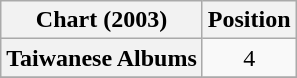<table class="wikitable plainrowheaders">
<tr>
<th>Chart (2003)</th>
<th>Position</th>
</tr>
<tr>
<th scope="row">Taiwanese Albums</th>
<td style="text-align:center;">4</td>
</tr>
<tr>
</tr>
</table>
